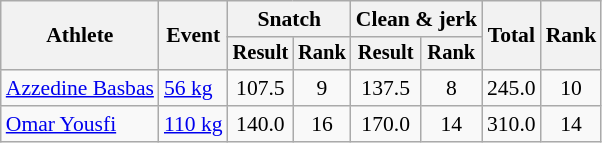<table class="wikitable" style="font-size:90%">
<tr>
<th rowspan="2">Athlete</th>
<th rowspan="2">Event</th>
<th colspan="2">Snatch</th>
<th colspan="2">Clean & jerk</th>
<th rowspan="2">Total</th>
<th rowspan="2">Rank</th>
</tr>
<tr style="font-size:95%">
<th>Result</th>
<th>Rank</th>
<th>Result</th>
<th>Rank</th>
</tr>
<tr align=center>
<td align=left><a href='#'>Azzedine Basbas</a></td>
<td align=left><a href='#'>56 kg</a></td>
<td>107.5</td>
<td>9</td>
<td>137.5</td>
<td>8</td>
<td>245.0</td>
<td>10</td>
</tr>
<tr align=center>
<td align=left><a href='#'>Omar Yousfi</a></td>
<td align=left><a href='#'>110 kg</a></td>
<td>140.0</td>
<td>16</td>
<td>170.0</td>
<td>14</td>
<td>310.0</td>
<td>14</td>
</tr>
</table>
